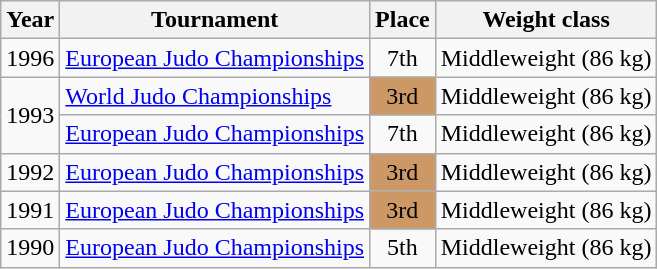<table class=wikitable>
<tr>
<th>Year</th>
<th>Tournament</th>
<th>Place</th>
<th>Weight class</th>
</tr>
<tr>
<td>1996</td>
<td><a href='#'>European Judo Championships</a></td>
<td align="center">7th</td>
<td>Middleweight (86 kg)</td>
</tr>
<tr>
<td rowspan=2>1993</td>
<td><a href='#'>World Judo Championships</a></td>
<td bgcolor="cc9966" align="center">3rd</td>
<td>Middleweight (86 kg)</td>
</tr>
<tr>
<td><a href='#'>European Judo Championships</a></td>
<td align="center">7th</td>
<td>Middleweight (86 kg)</td>
</tr>
<tr>
<td>1992</td>
<td><a href='#'>European Judo Championships</a></td>
<td bgcolor="cc9966" align="center">3rd</td>
<td>Middleweight (86 kg)</td>
</tr>
<tr>
<td>1991</td>
<td><a href='#'>European Judo Championships</a></td>
<td bgcolor="cc9966" align="center">3rd</td>
<td>Middleweight (86 kg)</td>
</tr>
<tr>
<td>1990</td>
<td><a href='#'>European Judo Championships</a></td>
<td align="center">5th</td>
<td>Middleweight (86 kg)</td>
</tr>
</table>
